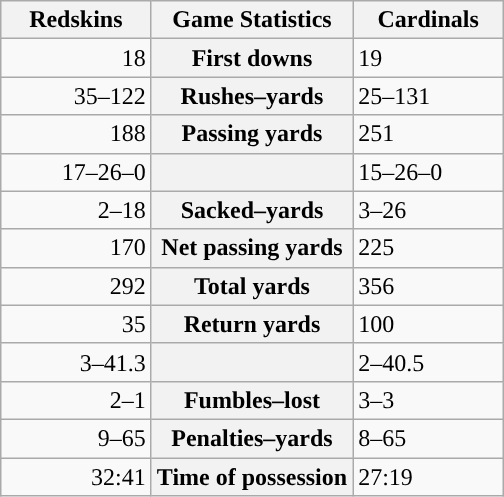<table class="wikitable" style="margin: 1em auto 1em auto">
<tr>
<th style="width:30%;">Redskins</th>
<th style="width:40%;">Game Statistics</th>
<th style="width:30%;">Cardinals</th>
</tr>
<tr>
<td style="text-align:right;">18</td>
<th>First downs</th>
<td>19</td>
</tr>
<tr>
<td style="text-align:right;">35–122</td>
<th>Rushes–yards</th>
<td>25–131</td>
</tr>
<tr>
<td style="text-align:right;">188</td>
<th>Passing yards</th>
<td>251</td>
</tr>
<tr>
<td style="text-align:right;">17–26–0</td>
<th></th>
<td>15–26–0</td>
</tr>
<tr>
<td style="text-align:right;">2–18</td>
<th>Sacked–yards</th>
<td>3–26</td>
</tr>
<tr>
<td style="text-align:right;">170</td>
<th>Net passing yards</th>
<td>225</td>
</tr>
<tr>
<td style="text-align:right;">292</td>
<th>Total yards</th>
<td>356</td>
</tr>
<tr>
<td style="text-align:right;">35</td>
<th>Return yards</th>
<td>100</td>
</tr>
<tr>
<td style="text-align:right;">3–41.3</td>
<th></th>
<td>2–40.5</td>
</tr>
<tr>
<td style="text-align:right;">2–1</td>
<th>Fumbles–lost</th>
<td>3–3</td>
</tr>
<tr>
<td style="text-align:right;">9–65</td>
<th>Penalties–yards</th>
<td>8–65</td>
</tr>
<tr>
<td style="text-align:right;">32:41</td>
<th>Time of possession</th>
<td>27:19</td>
</tr>
</table>
